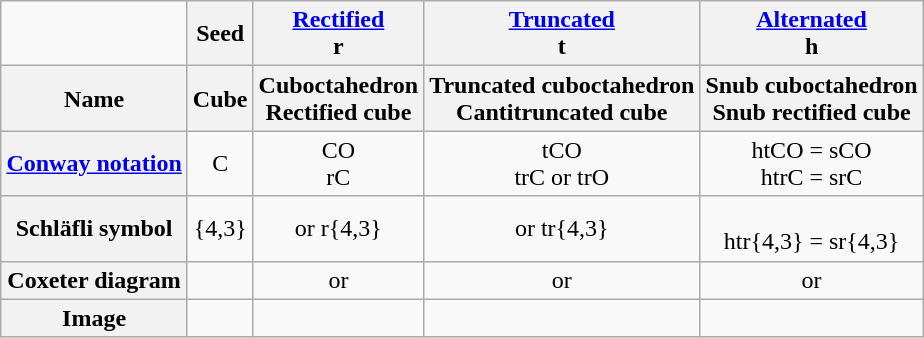<table class=wikitable align=right>
<tr align=center>
<td></td>
<th>Seed</th>
<th><a href='#'>Rectified</a><br>r</th>
<th><a href='#'>Truncated</a><br>t</th>
<th><a href='#'>Alternated</a><br>h</th>
</tr>
<tr align=center>
<th>Name</th>
<th>Cube</th>
<th>Cuboctahedron<br>Rectified cube</th>
<th>Truncated cuboctahedron<br>Cantitruncated cube</th>
<th>Snub cuboctahedron<br>Snub rectified cube</th>
</tr>
<tr align=center>
<th><a href='#'>Conway notation</a></th>
<td>C</td>
<td>CO<br>rC</td>
<td>tCO<br>trC or trO</td>
<td>htCO = sCO<br>htrC = srC</td>
</tr>
<tr align=center>
<th>Schläfli symbol</th>
<td>{4,3}</td>
<td> or r{4,3}</td>
<td> or tr{4,3}</td>
<td><br>htr{4,3} = sr{4,3}</td>
</tr>
<tr align=center>
<th>Coxeter diagram</th>
<td></td>
<td> or </td>
<td> or </td>
<td> or </td>
</tr>
<tr align=center>
<th>Image</th>
<td></td>
<td></td>
<td></td>
<td></td>
</tr>
</table>
